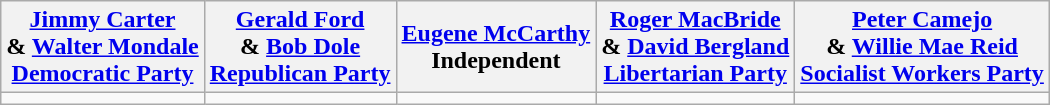<table class="wikitable" style="text-align:center;">
<tr>
<th><a href='#'>Jimmy Carter</a><br> & <a href='#'>Walter Mondale</a><br><a href='#'>Democratic Party</a></th>
<th><a href='#'>Gerald Ford</a><br> & <a href='#'>Bob Dole</a><br><a href='#'>Republican Party</a></th>
<th><a href='#'>Eugene McCarthy</a><br>Independent</th>
<th><a href='#'>Roger MacBride</a><br> & <a href='#'>David Bergland</a><br><a href='#'>Libertarian Party</a></th>
<th><a href='#'>Peter Camejo</a><br> & <a href='#'>Willie Mae Reid</a><br><a href='#'>Socialist Workers Party</a></th>
</tr>
<tr>
<td></td>
<td></td>
<td></td>
<td></td>
<td></td>
</tr>
</table>
